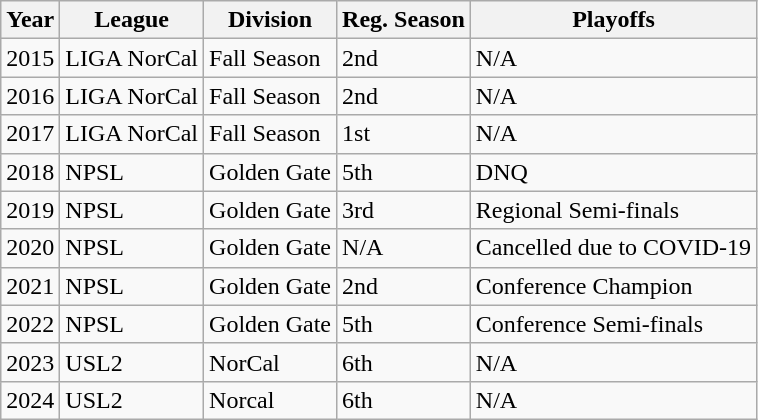<table class="wikitable">
<tr>
<th>Year</th>
<th>League</th>
<th>Division</th>
<th>Reg. Season</th>
<th>Playoffs</th>
</tr>
<tr>
<td>2015</td>
<td>LIGA NorCal</td>
<td>Fall Season</td>
<td>2nd</td>
<td>N/A</td>
</tr>
<tr>
<td>2016</td>
<td>LIGA NorCal</td>
<td>Fall Season</td>
<td>2nd</td>
<td>N/A</td>
</tr>
<tr>
<td>2017</td>
<td>LIGA NorCal</td>
<td>Fall Season</td>
<td>1st</td>
<td>N/A</td>
</tr>
<tr>
<td>2018</td>
<td>NPSL</td>
<td>Golden Gate</td>
<td>5th</td>
<td>DNQ</td>
</tr>
<tr>
<td>2019</td>
<td>NPSL</td>
<td>Golden Gate</td>
<td>3rd</td>
<td>Regional Semi-finals</td>
</tr>
<tr>
<td>2020</td>
<td>NPSL</td>
<td>Golden Gate</td>
<td>N/A</td>
<td>Cancelled due to COVID-19</td>
</tr>
<tr>
<td>2021</td>
<td>NPSL</td>
<td>Golden Gate</td>
<td>2nd</td>
<td>Conference Champion</td>
</tr>
<tr>
<td>2022</td>
<td>NPSL</td>
<td>Golden Gate</td>
<td>5th</td>
<td>Conference Semi-finals</td>
</tr>
<tr>
<td>2023</td>
<td>USL2</td>
<td>NorCal</td>
<td>6th</td>
<td>N/A</td>
</tr>
<tr>
<td>2024</td>
<td>USL2</td>
<td>Norcal</td>
<td>6th</td>
<td>N/A</td>
</tr>
</table>
